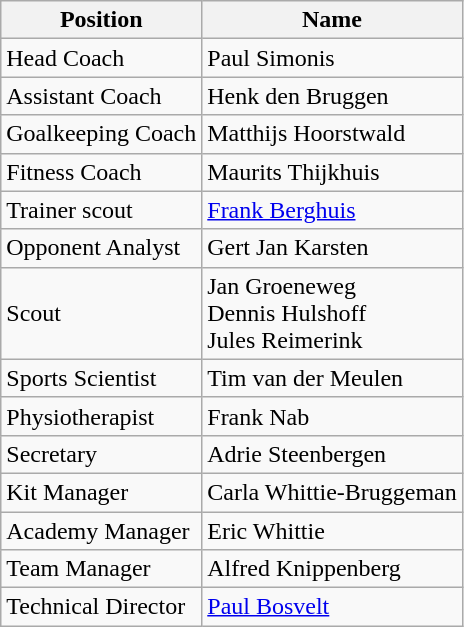<table class="wikitable">
<tr>
<th>Position</th>
<th>Name</th>
</tr>
<tr>
<td>Head Coach</td>
<td> Paul Simonis</td>
</tr>
<tr>
<td>Assistant Coach</td>
<td> Henk den Bruggen</td>
</tr>
<tr>
<td>Goalkeeping Coach</td>
<td> Matthijs Hoorstwald</td>
</tr>
<tr>
<td>Fitness Coach</td>
<td> Maurits Thijkhuis</td>
</tr>
<tr>
<td>Trainer scout</td>
<td> <a href='#'>Frank Berghuis</a></td>
</tr>
<tr>
<td>Opponent Analyst</td>
<td> Gert Jan Karsten</td>
</tr>
<tr>
<td>Scout</td>
<td> Jan Groeneweg <br>  Dennis Hulshoff <br>  Jules Reimerink</td>
</tr>
<tr>
<td>Sports Scientist</td>
<td> Tim van der Meulen</td>
</tr>
<tr>
<td>Physiotherapist</td>
<td> Frank Nab</td>
</tr>
<tr>
<td>Secretary</td>
<td> Adrie Steenbergen</td>
</tr>
<tr>
<td>Kit Manager</td>
<td> Carla Whittie-Bruggeman</td>
</tr>
<tr>
<td>Academy Manager</td>
<td> Eric Whittie</td>
</tr>
<tr>
<td>Team Manager</td>
<td> Alfred Knippenberg</td>
</tr>
<tr>
<td>Technical Director</td>
<td> <a href='#'>Paul Bosvelt</a></td>
</tr>
</table>
